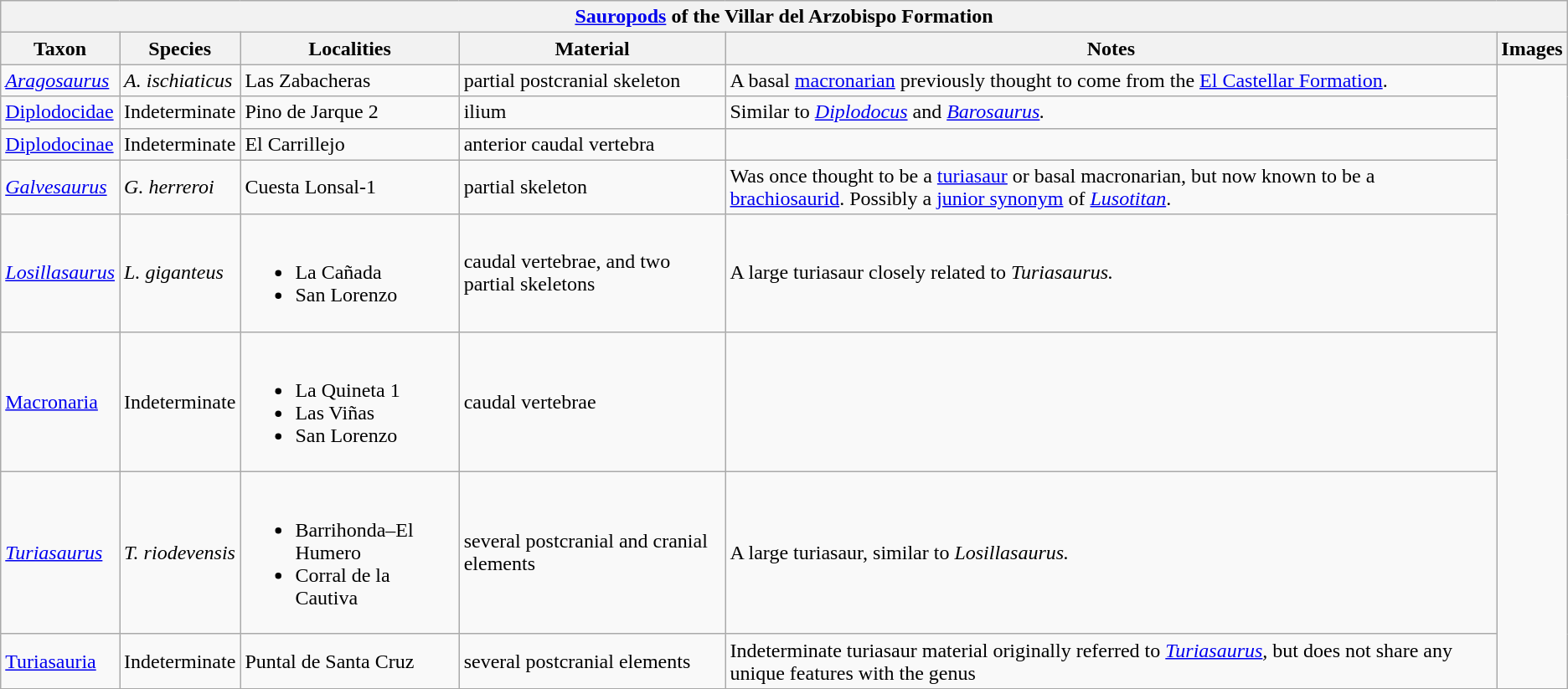<table class="wikitable">
<tr>
<th colspan="6"><a href='#'>Sauropods</a> of the Villar del Arzobispo Formation</th>
</tr>
<tr>
<th>Taxon</th>
<th>Species</th>
<th>Localities</th>
<th>Material</th>
<th>Notes</th>
<th>Images</th>
</tr>
<tr>
<td><em><a href='#'>Aragosaurus</a></em></td>
<td><em>A. ischiaticus</em></td>
<td>Las Zabacheras</td>
<td>partial postcranial skeleton</td>
<td>A basal <a href='#'>macronarian</a> previously thought to come from the <a href='#'>El Castellar Formation</a>.</td>
<td rowspan = 100> </td>
</tr>
<tr>
<td><a href='#'>Diplodocidae</a></td>
<td>Indeterminate</td>
<td>Pino de Jarque 2</td>
<td>ilium</td>
<td>Similar to <em><a href='#'>Diplodocus</a></em> and <em><a href='#'>Barosaurus</a>.</em></td>
</tr>
<tr>
<td><a href='#'>Diplodocinae</a></td>
<td>Indeterminate</td>
<td>El Carrillejo</td>
<td>anterior caudal vertebra</td>
<td></td>
</tr>
<tr>
<td><em><a href='#'>Galvesaurus</a></em></td>
<td><em>G. herreroi</em></td>
<td>Cuesta Lonsal-1</td>
<td>partial skeleton</td>
<td>Was once thought to be a <a href='#'>turiasaur</a> or basal macronarian, but now known to be a <a href='#'>brachiosaurid</a>. Possibly a <a href='#'>junior synonym</a> of <em><a href='#'>Lusotitan</a></em>.</td>
</tr>
<tr>
<td><em><a href='#'>Losillasaurus</a></em></td>
<td><em>L. giganteus</em></td>
<td><br><ul><li>La Cañada</li><li>San Lorenzo</li></ul></td>
<td>caudal vertebrae, and two partial skeletons</td>
<td>A large turiasaur closely related to <em>Turiasaurus.</em></td>
</tr>
<tr>
<td><a href='#'>Macronaria</a></td>
<td>Indeterminate</td>
<td><br><ul><li>La Quineta 1</li><li>Las Viñas</li><li>San Lorenzo</li></ul></td>
<td>caudal vertebrae</td>
<td></td>
</tr>
<tr>
<td><em><a href='#'>Turiasaurus</a></em></td>
<td><em>T. riodevensis</em></td>
<td><br><ul><li>Barrihonda–El Humero</li><li>Corral de la Cautiva</li></ul></td>
<td>several postcranial and cranial elements</td>
<td>A large turiasaur, similar to <em>Losillasaurus.</em></td>
</tr>
<tr>
<td><a href='#'>Turiasauria</a></td>
<td>Indeterminate</td>
<td>Puntal de Santa Cruz</td>
<td>several postcranial elements</td>
<td>Indeterminate turiasaur material originally referred to <em><a href='#'>Turiasaurus</a>,</em> but does not share any unique features with the genus</td>
</tr>
<tr>
</tr>
</table>
